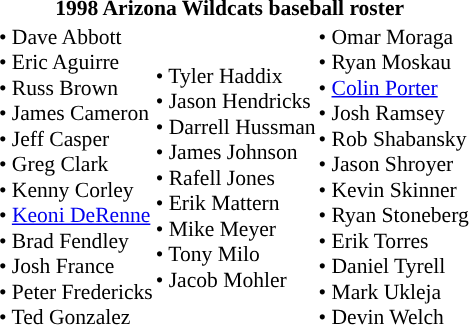<table class="toccolours" style="border-collapse:collapse; font-size:90%;">
<tr>
<th colspan="9">1998 Arizona Wildcats baseball roster</th>
</tr>
<tr>
<td width="03"> </td>
<td valign="top"></td>
<td>• Dave Abbott<br>• Eric Aguirre<br>• Russ Brown<br>• James Cameron<br>• Jeff Casper<br>• Greg Clark<br>• Kenny Corley<br>• <a href='#'>Keoni DeRenne</a><br>• Brad Fendley<br>• Josh France<br>• Peter Fredericks<br>• Ted Gonzalez</td>
<td>• Tyler Haddix<br>• Jason Hendricks<br>• Darrell Hussman<br>• James Johnson<br>• Rafell Jones<br>• Erik Mattern<br>• Mike Meyer<br>• Tony Milo<br>• Jacob Mohler</td>
<td>• Omar Moraga<br>• Ryan Moskau<br>• <a href='#'>Colin Porter</a><br>• Josh Ramsey<br>• Rob Shabansky<br>• Jason Shroyer<br>• Kevin Skinner<br>• Ryan Stoneberg<br>• Erik Torres<br>• Daniel Tyrell<br>• Mark Ukleja<br>• Devin Welch</td>
<td></td>
</tr>
</table>
